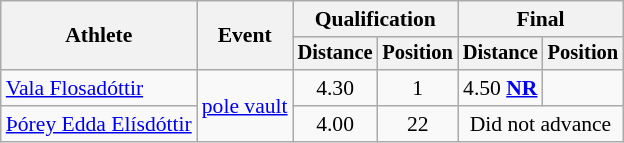<table class="wikitable" style="font-size:90%">
<tr>
<th rowspan="2">Athlete</th>
<th rowspan="2">Event</th>
<th colspan="2">Qualification</th>
<th colspan="2">Final</th>
</tr>
<tr style="font-size:95%">
<th>Distance</th>
<th>Position</th>
<th>Distance</th>
<th>Position</th>
</tr>
<tr align=center>
<td align=left><a href='#'>Vala Flosadóttir</a></td>
<td align=left rowspan=2><a href='#'>pole vault</a></td>
<td>4.30</td>
<td>1</td>
<td>4.50 <strong><a href='#'>NR</a></strong></td>
<td></td>
</tr>
<tr align=center>
<td align=left><a href='#'>Þórey Edda Elísdóttir</a></td>
<td>4.00</td>
<td>22</td>
<td colspan=2>Did not advance</td>
</tr>
</table>
